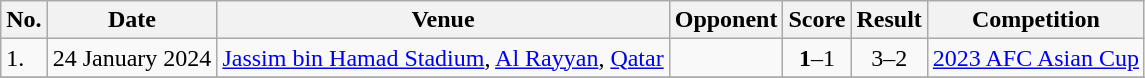<table class="wikitable">
<tr>
<th>No.</th>
<th>Date</th>
<th>Venue</th>
<th>Opponent</th>
<th>Score</th>
<th>Result</th>
<th>Competition</th>
</tr>
<tr>
<td>1.</td>
<td>24 January 2024</td>
<td><a href='#'>Jassim bin Hamad Stadium</a>, <a href='#'>Al Rayyan</a>, <a href='#'>Qatar</a></td>
<td></td>
<td align=center><strong>1</strong>–1</td>
<td align=center>3–2</td>
<td><a href='#'>2023 AFC Asian Cup</a></td>
</tr>
<tr>
</tr>
</table>
